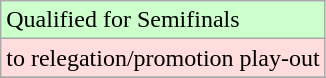<table class="wikitable">
<tr width=10px bgcolor="#ccffcc">
<td>Qualified for Semifinals</td>
</tr>
<tr width=10px bgcolor="#ffdddd">
<td>to relegation/promotion  play-out</td>
</tr>
<tr>
</tr>
</table>
